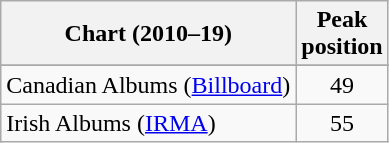<table class="wikitable plainrowheaders sortable">
<tr>
<th scope="col">Chart (2010–19)</th>
<th scope="col">Peak<br>position</th>
</tr>
<tr>
</tr>
<tr>
</tr>
<tr>
<td>Canadian Albums (<a href='#'>Billboard</a>)</td>
<td style="text-align:center;">49</td>
</tr>
<tr>
<td>Irish Albums (<a href='#'>IRMA</a>)</td>
<td style="text-align:center;">55</td>
</tr>
</table>
